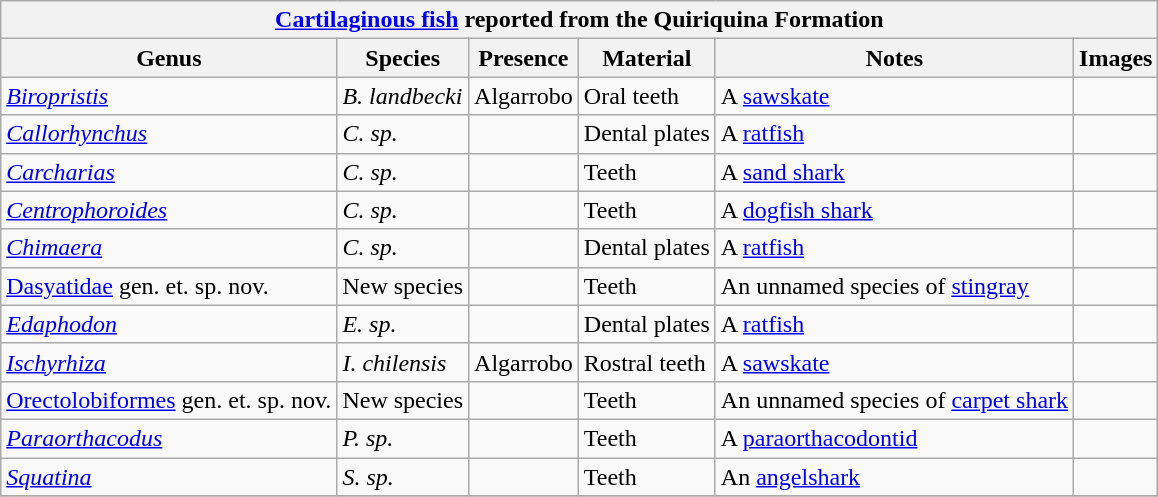<table class="wikitable" align="center">
<tr>
<th colspan="6" align="center"><strong><a href='#'>Cartilaginous fish</a> reported from the Quiriquina Formation</strong></th>
</tr>
<tr>
<th>Genus</th>
<th>Species</th>
<th>Presence</th>
<th><strong>Material</strong></th>
<th>Notes</th>
<th>Images</th>
</tr>
<tr>
<td><em><a href='#'>Biropristis</a></em></td>
<td><em>B. landbecki</em></td>
<td>Algarrobo</td>
<td>Oral teeth</td>
<td>A <a href='#'>sawskate</a></td>
<td></td>
</tr>
<tr>
<td><em><a href='#'>Callorhynchus</a></em></td>
<td><em>C. sp.</em></td>
<td></td>
<td>Dental plates</td>
<td>A <a href='#'>ratfish</a></td>
<td></td>
</tr>
<tr>
<td><em><a href='#'>Carcharias</a></em></td>
<td><em>C. sp.</em></td>
<td></td>
<td>Teeth</td>
<td>A <a href='#'>sand shark</a></td>
<td></td>
</tr>
<tr>
<td><em><a href='#'>Centrophoroides</a></em></td>
<td><em>C. sp.</em></td>
<td></td>
<td>Teeth</td>
<td>A <a href='#'>dogfish shark</a></td>
<td></td>
</tr>
<tr>
<td><em><a href='#'>Chimaera</a></em></td>
<td><em>C. sp.</em></td>
<td></td>
<td>Dental plates</td>
<td>A <a href='#'>ratfish</a></td>
<td></td>
</tr>
<tr>
<td><a href='#'>Dasyatidae</a> gen. et. sp. nov.</td>
<td>New species</td>
<td></td>
<td>Teeth</td>
<td>An unnamed species of <a href='#'>stingray</a></td>
<td></td>
</tr>
<tr>
<td><em><a href='#'>Edaphodon</a></em></td>
<td><em>E. sp.</em></td>
<td></td>
<td>Dental plates</td>
<td>A <a href='#'>ratfish</a></td>
<td></td>
</tr>
<tr>
<td><em><a href='#'>Ischyrhiza</a></em></td>
<td><em>I. chilensis</em></td>
<td>Algarrobo</td>
<td>Rostral teeth</td>
<td>A <a href='#'>sawskate</a></td>
<td></td>
</tr>
<tr>
<td><a href='#'>Orectolobiformes</a> gen. et. sp. nov.</td>
<td>New species</td>
<td></td>
<td>Teeth</td>
<td>An unnamed species of <a href='#'>carpet shark</a></td>
<td></td>
</tr>
<tr>
<td><em><a href='#'>Paraorthacodus</a></em></td>
<td><em>P. sp.</em></td>
<td></td>
<td>Teeth</td>
<td>A <a href='#'>paraorthacodontid</a></td>
<td></td>
</tr>
<tr>
<td><em><a href='#'>Squatina</a></em></td>
<td><em>S. sp.</em></td>
<td></td>
<td>Teeth</td>
<td>An <a href='#'>angelshark</a></td>
<td></td>
</tr>
<tr>
</tr>
</table>
